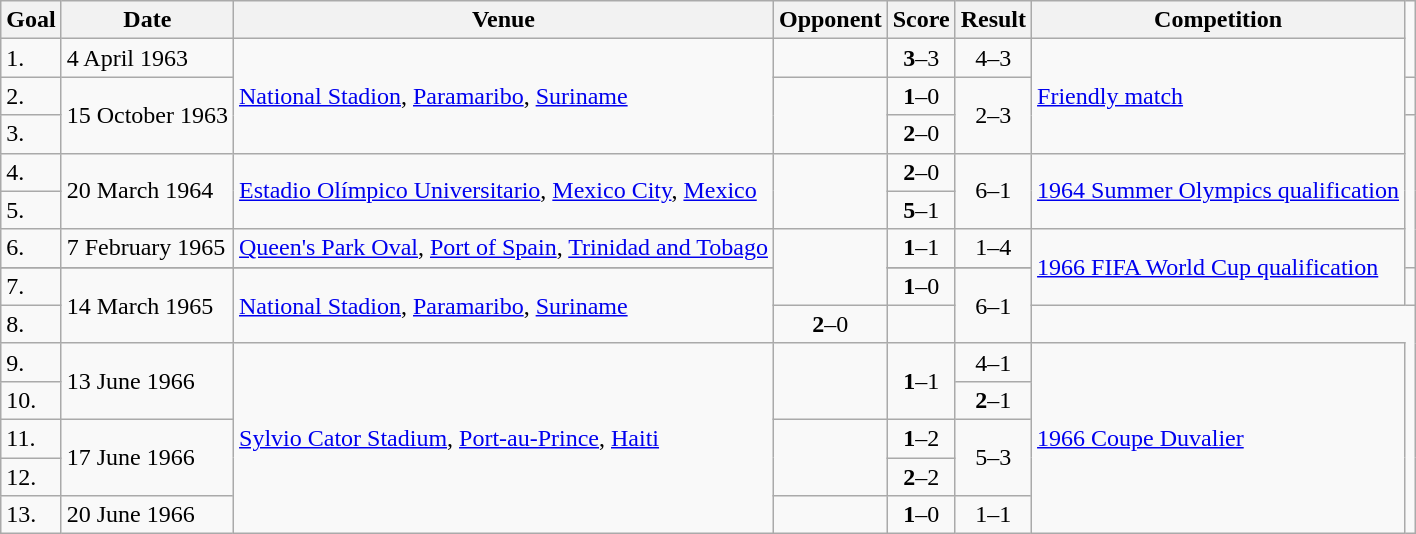<table class="wikitable collapsible">
<tr>
<th>Goal</th>
<th>Date</th>
<th>Venue</th>
<th>Opponent</th>
<th>Score</th>
<th>Result</th>
<th>Competition</th>
</tr>
<tr>
<td>1.</td>
<td>4 April 1963</td>
<td rowspan=3><a href='#'>National Stadion</a>, <a href='#'>Paramaribo</a>, <a href='#'>Suriname</a></td>
<td></td>
<td style="text-align:center;"><strong>3</strong>–3</td>
<td style="text-align:center;">4–3</td>
<td rowspan=3><a href='#'>Friendly match</a></td>
</tr>
<tr>
<td>2.</td>
<td rowspan=2>15 October 1963</td>
<td rowspan=2></td>
<td style="text-align:center;"><strong>1</strong>–0</td>
<td rowspan=2 style="text-align:center;">2–3</td>
<td></td>
</tr>
<tr>
<td>3.</td>
<td style="text-align:center;"><strong>2</strong>–0</td>
</tr>
<tr>
<td>4.</td>
<td rowspan=2>20 March 1964</td>
<td rowspan=2><a href='#'>Estadio Olímpico Universitario</a>, <a href='#'>Mexico City</a>, <a href='#'>Mexico</a></td>
<td rowspan=2></td>
<td style="text-align:center;"><strong>2</strong>–0</td>
<td rowspan=2 style="text-align:center;">6–1</td>
<td rowspan=2><a href='#'>1964 Summer Olympics qualification</a></td>
</tr>
<tr>
<td>5.</td>
<td style="text-align:center;"><strong>5</strong>–1</td>
</tr>
<tr>
<td>6.</td>
<td>7 February 1965</td>
<td><a href='#'>Queen's Park Oval</a>, <a href='#'>Port of Spain</a>, <a href='#'>Trinidad and Tobago</a></td>
<td rowspan=3></td>
<td style="text-align:center;"><strong>1</strong>–1</td>
<td style="text-align:center;">1–4</td>
<td rowspan=3><a href='#'>1966 FIFA World Cup qualification</a></td>
</tr>
<tr>
</tr>
<tr>
<td>7.</td>
<td rowspan=2>14 March 1965</td>
<td rowspan=2><a href='#'>National Stadion</a>, <a href='#'>Paramaribo</a>, <a href='#'>Suriname</a></td>
<td style="text-align:center;"><strong>1</strong>–0</td>
<td rowspan=2 style="text-align:center;">6–1</td>
<td></td>
</tr>
<tr>
<td>8.</td>
<td style="text-align:center;"><strong>2</strong>–0</td>
</tr>
<tr>
<td>9.</td>
<td rowspan=2>13 June 1966</td>
<td rowspan=5><a href='#'>Sylvio Cator Stadium</a>, <a href='#'>Port-au-Prince</a>, <a href='#'>Haiti</a></td>
<td rowspan=2></td>
<td rowspan=2 style="text-align:center;"><strong>1</strong>–1</td>
<td style="text-align:center;">4–1</td>
<td rowspan=55><a href='#'>1966 Coupe Duvalier</a></td>
</tr>
<tr>
<td>10.</td>
<td style="text-align:center;"><strong>2</strong>–1</td>
</tr>
<tr>
<td>11.</td>
<td rowspan=2>17 June 1966</td>
<td rowspan=2></td>
<td style="text-align:center;"><strong>1</strong>–2</td>
<td rowspan=2 style="text-align:center;">5–3</td>
</tr>
<tr>
<td>12.</td>
<td style="text-align:center;"><strong>2</strong>–2</td>
</tr>
<tr>
<td>13.</td>
<td>20 June 1966</td>
<td></td>
<td style="text-align:center;"><strong>1</strong>–0</td>
<td style="text-align:center;">1–1</td>
</tr>
</table>
